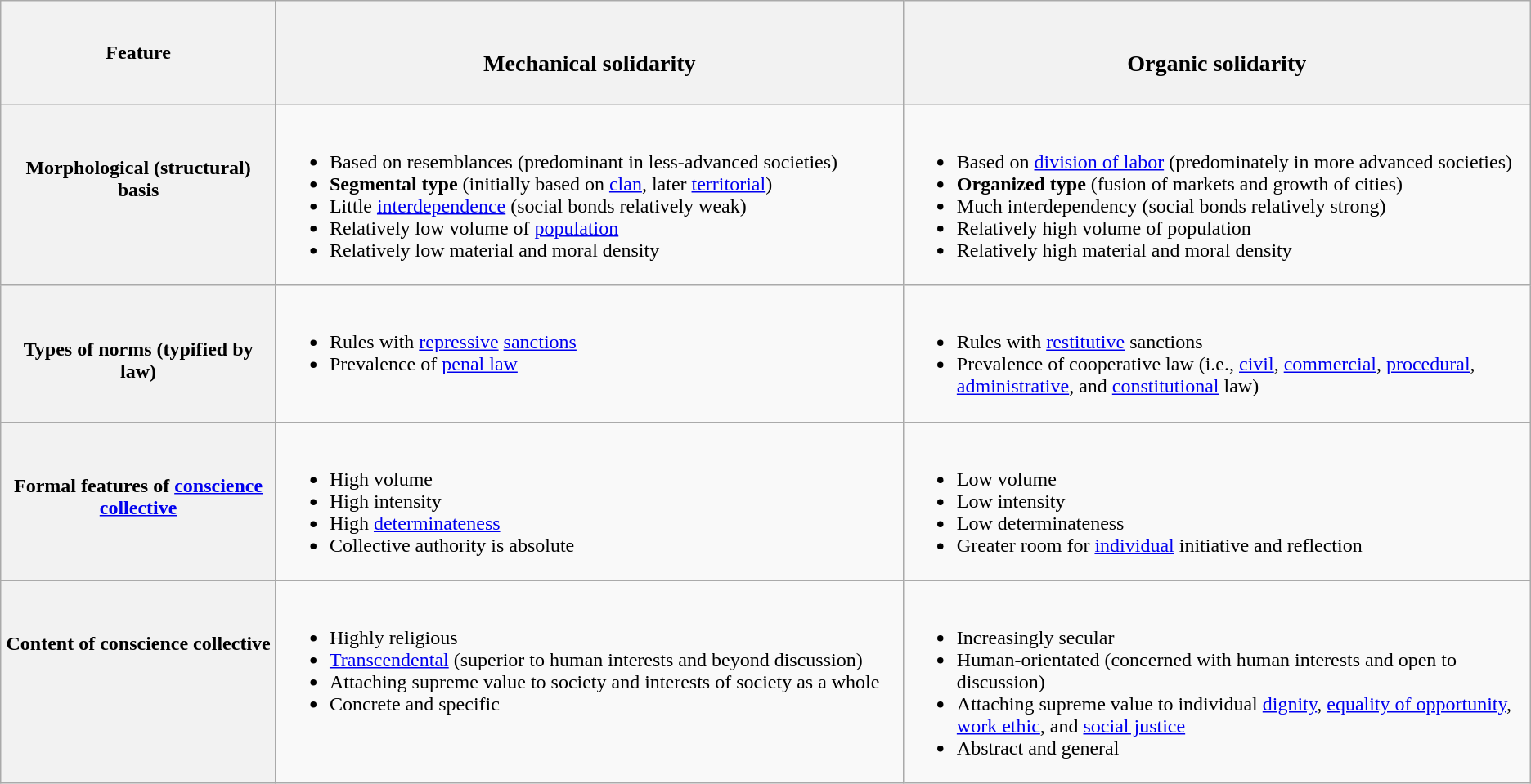<table class="wikitable">
<tr>
<th width="18%">Feature</th>
<th width="41%"><br><h3>Mechanical  solidarity</h3></th>
<th width="41%"><br><h3>Organic solidarity</h3></th>
</tr>
<tr valign="top">
<th><br><h4>Morphological (structural) basis</h4></th>
<td><br><ul><li>Based on resemblances (predominant in less-advanced societies)</li><li><strong>Segmental type</strong> (initially based on <a href='#'>clan</a>, later <a href='#'>territorial</a>)</li><li>Little <a href='#'>interdependence</a> (social bonds relatively weak)</li><li>Relatively low volume of <a href='#'>population</a></li><li>Relatively low material and moral density</li></ul></td>
<td><br><ul><li>Based on <a href='#'>division of labor</a> (predominately in more advanced societies)</li><li><strong>Organized type</strong> (fusion of markets and growth of cities)</li><li>Much interdependency (social bonds relatively strong)</li><li>Relatively high volume of population</li><li>Relatively high material and moral density</li></ul></td>
</tr>
<tr valign="top">
<th><br><h4>Types of norms (typified by law)</h4></th>
<td><br><ul><li>Rules with <a href='#'>repressive</a> <a href='#'>sanctions</a></li><li>Prevalence of <a href='#'>penal law</a></li></ul></td>
<td><br><ul><li>Rules with <a href='#'>restitutive</a> sanctions</li><li>Prevalence of cooperative law (i.e., <a href='#'>civil</a>, <a href='#'>commercial</a>, <a href='#'>procedural</a>, <a href='#'>administrative</a>, and <a href='#'>constitutional</a> law)</li></ul></td>
</tr>
<tr valign="top">
<th><br><h4>Formal features of <a href='#'>conscience collective</a></h4></th>
<td><br><ul><li>High volume</li><li>High intensity</li><li>High <a href='#'>determinateness</a></li><li>Collective authority is absolute</li></ul></td>
<td><br><ul><li>Low volume</li><li>Low intensity</li><li>Low determinateness</li><li>Greater room for <a href='#'>individual</a> initiative and reflection</li></ul></td>
</tr>
<tr valign="top">
<th><br><h4>Content of conscience collective</h4></th>
<td><br><ul><li>Highly religious</li><li><a href='#'>Transcendental</a> (superior to human interests and beyond discussion)</li><li>Attaching supreme value to society and interests of society as a whole</li><li>Concrete and specific</li></ul></td>
<td><br><ul><li>Increasingly secular</li><li>Human-orientated (concerned with human interests and open to discussion)</li><li>Attaching supreme value to individual <a href='#'>dignity</a>, <a href='#'>equality of opportunity</a>, <a href='#'>work ethic</a>, and <a href='#'>social justice</a></li><li>Abstract and general</li></ul></td>
</tr>
</table>
